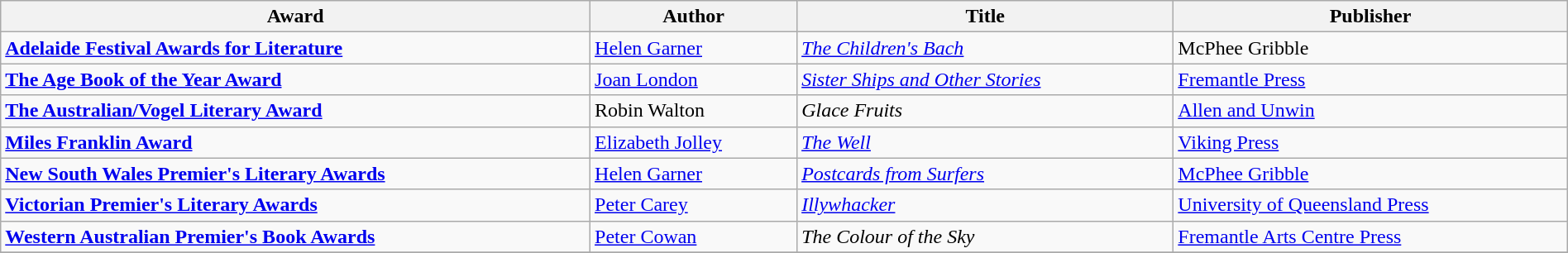<table class="wikitable" width=100%>
<tr>
<th>Award</th>
<th>Author</th>
<th>Title</th>
<th>Publisher</th>
</tr>
<tr>
<td><strong><a href='#'>Adelaide Festival Awards for Literature</a></strong></td>
<td><a href='#'>Helen Garner</a></td>
<td><em><a href='#'>The Children's Bach</a></em></td>
<td>McPhee Gribble</td>
</tr>
<tr>
<td><strong><a href='#'>The Age Book of the Year Award</a></strong></td>
<td><a href='#'>Joan London</a></td>
<td><em><a href='#'>Sister Ships and Other Stories</a></em></td>
<td><a href='#'>Fremantle Press</a></td>
</tr>
<tr>
<td><strong><a href='#'>The Australian/Vogel Literary Award</a></strong></td>
<td>Robin Walton</td>
<td><em>Glace Fruits</em></td>
<td><a href='#'>Allen and Unwin</a></td>
</tr>
<tr>
<td><strong><a href='#'>Miles Franklin Award</a></strong></td>
<td><a href='#'>Elizabeth Jolley</a></td>
<td><em><a href='#'>The Well</a></em></td>
<td><a href='#'>Viking Press</a></td>
</tr>
<tr>
<td><strong><a href='#'>New South Wales Premier's Literary Awards</a></strong></td>
<td><a href='#'>Helen Garner</a></td>
<td><em><a href='#'>Postcards from Surfers</a></em></td>
<td><a href='#'>McPhee Gribble</a></td>
</tr>
<tr>
<td><strong><a href='#'>Victorian Premier's Literary Awards</a></strong></td>
<td><a href='#'>Peter Carey</a></td>
<td><em><a href='#'>Illywhacker</a></em></td>
<td><a href='#'>University of Queensland Press</a></td>
</tr>
<tr>
<td><strong><a href='#'>Western Australian Premier's Book Awards</a></strong></td>
<td><a href='#'>Peter Cowan</a></td>
<td><em>The Colour of the Sky</em></td>
<td><a href='#'>Fremantle Arts Centre Press</a></td>
</tr>
<tr>
</tr>
</table>
